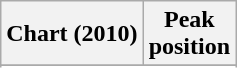<table class="wikitable sortable plainrowheaders" style="text-align:center">
<tr>
<th scope="col">Chart (2010)</th>
<th scope="col">Peak<br>position</th>
</tr>
<tr>
</tr>
<tr>
</tr>
</table>
